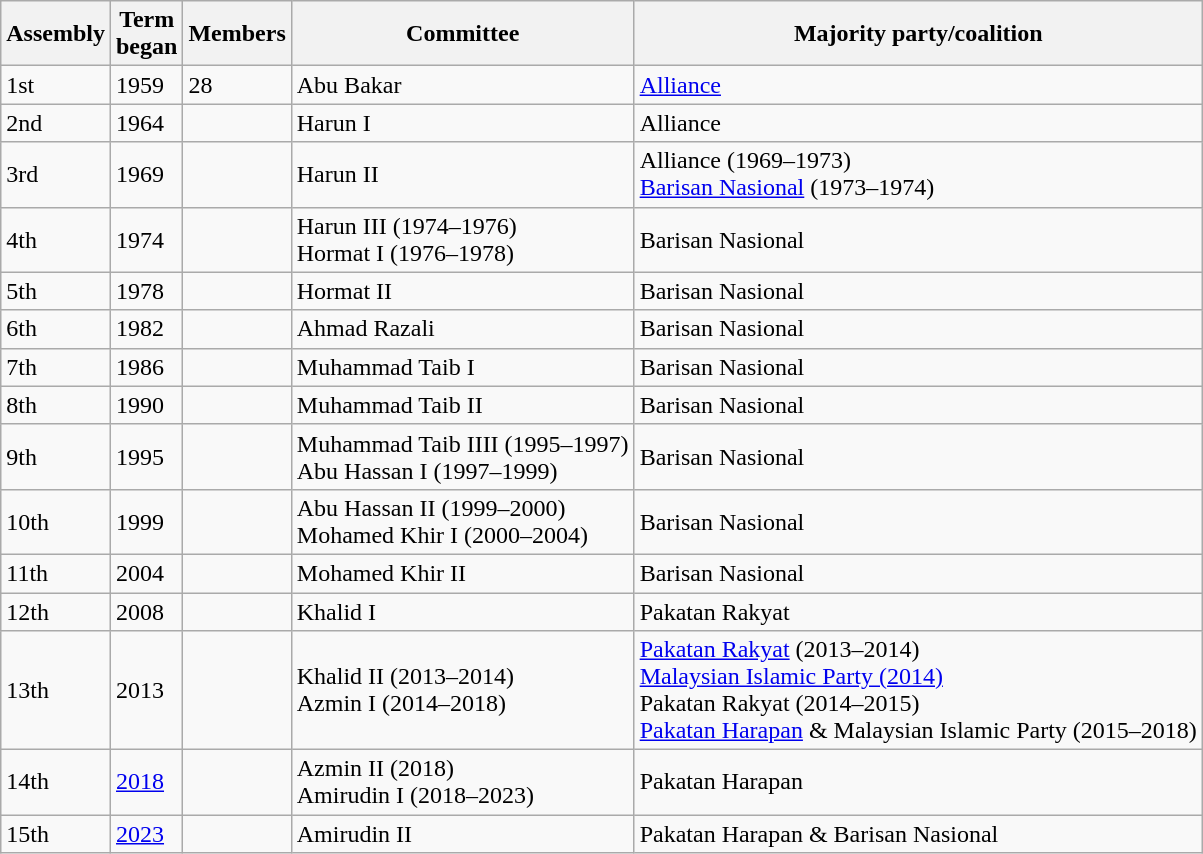<table class="wikitable">
<tr>
<th>Assembly</th>
<th>Term<br>began</th>
<th>Members</th>
<th>Committee</th>
<th>Majority party/coalition</th>
</tr>
<tr>
<td>1st</td>
<td>1959</td>
<td>28</td>
<td>Abu Bakar</td>
<td><a href='#'>Alliance</a></td>
</tr>
<tr>
<td>2nd</td>
<td>1964</td>
<td></td>
<td>Harun I</td>
<td>Alliance</td>
</tr>
<tr>
<td>3rd</td>
<td>1969</td>
<td></td>
<td>Harun II</td>
<td>Alliance (1969–1973)<br><a href='#'>Barisan Nasional</a> (1973–1974)</td>
</tr>
<tr>
<td>4th</td>
<td>1974</td>
<td></td>
<td>Harun III (1974–1976)<br>Hormat I (1976–1978)</td>
<td>Barisan Nasional</td>
</tr>
<tr>
<td>5th</td>
<td>1978</td>
<td></td>
<td>Hormat II</td>
<td>Barisan Nasional</td>
</tr>
<tr>
<td>6th</td>
<td>1982</td>
<td></td>
<td>Ahmad Razali</td>
<td>Barisan Nasional</td>
</tr>
<tr>
<td>7th</td>
<td>1986</td>
<td></td>
<td>Muhammad Taib I</td>
<td>Barisan Nasional</td>
</tr>
<tr>
<td>8th</td>
<td>1990</td>
<td></td>
<td>Muhammad Taib II</td>
<td>Barisan Nasional</td>
</tr>
<tr>
<td>9th</td>
<td>1995</td>
<td></td>
<td>Muhammad Taib IIII (1995–1997)<br>Abu Hassan I (1997–1999)</td>
<td>Barisan Nasional</td>
</tr>
<tr>
<td>10th</td>
<td>1999</td>
<td></td>
<td>Abu Hassan II (1999–2000)<br>Mohamed Khir I (2000–2004)</td>
<td>Barisan Nasional</td>
</tr>
<tr>
<td>11th</td>
<td>2004</td>
<td></td>
<td>Mohamed Khir II</td>
<td>Barisan Nasional</td>
</tr>
<tr>
<td>12th</td>
<td>2008</td>
<td></td>
<td>Khalid I</td>
<td>Pakatan Rakyat</td>
</tr>
<tr>
<td>13th</td>
<td>2013</td>
<td></td>
<td>Khalid II (2013–2014)<br>Azmin I (2014–2018)</td>
<td><a href='#'>Pakatan Rakyat</a> (2013–2014)<br><a href='#'>Malaysian Islamic Party (2014)</a><br>
Pakatan Rakyat (2014–2015)<br>
<a href='#'>Pakatan Harapan</a> & Malaysian Islamic Party (2015–2018)</td>
</tr>
<tr>
<td>14th</td>
<td><a href='#'>2018</a></td>
<td></td>
<td>Azmin II (2018) <br> Amirudin I (2018–2023)</td>
<td>Pakatan Harapan</td>
</tr>
<tr>
<td>15th</td>
<td><a href='#'>2023</a></td>
<td></td>
<td>Amirudin II</td>
<td>Pakatan Harapan & Barisan Nasional</td>
</tr>
</table>
